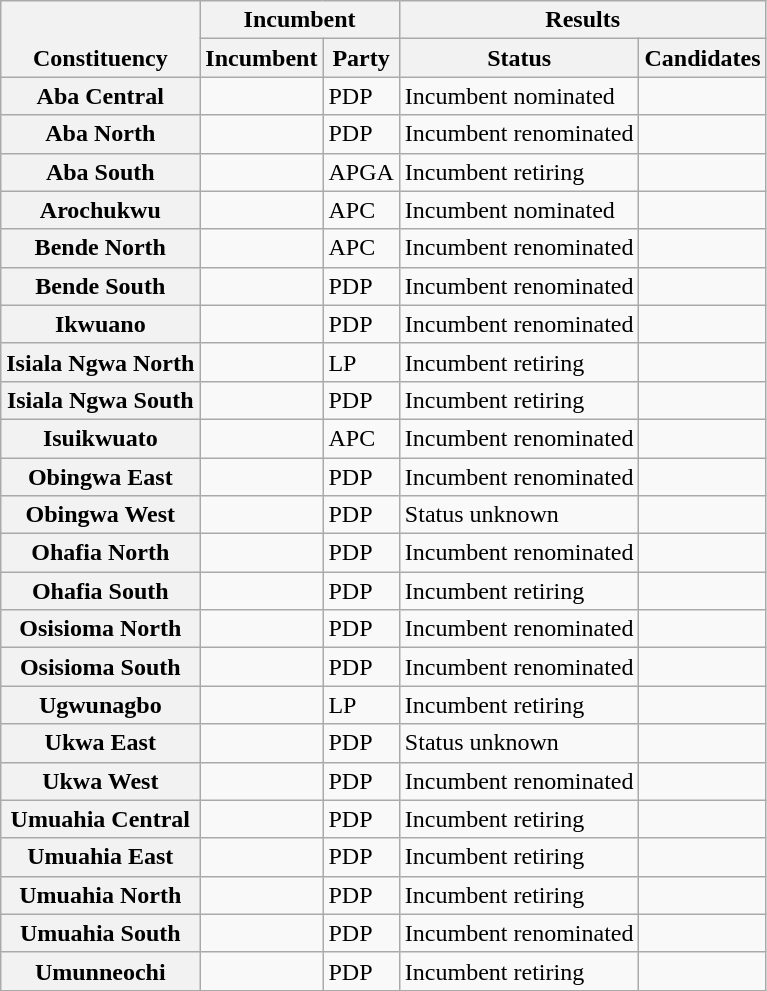<table class="wikitable sortable">
<tr valign=bottom>
<th rowspan=2>Constituency</th>
<th colspan=2>Incumbent</th>
<th colspan=2>Results</th>
</tr>
<tr valign=bottom>
<th>Incumbent</th>
<th>Party</th>
<th>Status</th>
<th>Candidates</th>
</tr>
<tr>
<th>Aba Central</th>
<td></td>
<td>PDP</td>
<td>Incumbent nominated</td>
<td nowrap></td>
</tr>
<tr>
<th>Aba North</th>
<td></td>
<td>PDP</td>
<td>Incumbent renominated</td>
<td nowrap></td>
</tr>
<tr>
<th>Aba South</th>
<td></td>
<td>APGA</td>
<td>Incumbent retiring</td>
<td nowrap></td>
</tr>
<tr>
<th>Arochukwu</th>
<td></td>
<td>APC</td>
<td>Incumbent nominated</td>
<td nowrap></td>
</tr>
<tr>
<th>Bende North</th>
<td></td>
<td>APC</td>
<td>Incumbent renominated</td>
<td nowrap></td>
</tr>
<tr>
<th>Bende South</th>
<td></td>
<td>PDP</td>
<td>Incumbent renominated</td>
<td nowrap></td>
</tr>
<tr>
<th>Ikwuano</th>
<td></td>
<td>PDP</td>
<td>Incumbent renominated</td>
<td nowrap></td>
</tr>
<tr>
<th>Isiala Ngwa North</th>
<td></td>
<td>LP</td>
<td>Incumbent retiring</td>
<td nowrap></td>
</tr>
<tr>
<th>Isiala Ngwa South</th>
<td></td>
<td>PDP</td>
<td>Incumbent retiring</td>
<td nowrap></td>
</tr>
<tr>
<th>Isuikwuato</th>
<td></td>
<td>APC</td>
<td>Incumbent renominated</td>
<td nowrap></td>
</tr>
<tr>
<th>Obingwa East</th>
<td></td>
<td>PDP</td>
<td>Incumbent renominated</td>
<td nowrap></td>
</tr>
<tr>
<th>Obingwa West</th>
<td></td>
<td>PDP</td>
<td>Status unknown</td>
<td nowrap></td>
</tr>
<tr>
<th>Ohafia North</th>
<td></td>
<td>PDP</td>
<td>Incumbent renominated</td>
<td nowrap></td>
</tr>
<tr>
<th>Ohafia South</th>
<td></td>
<td>PDP</td>
<td>Incumbent retiring</td>
<td nowrap></td>
</tr>
<tr>
<th>Osisioma North</th>
<td></td>
<td>PDP</td>
<td>Incumbent renominated</td>
<td nowrap></td>
</tr>
<tr>
<th>Osisioma South</th>
<td></td>
<td>PDP</td>
<td>Incumbent renominated</td>
<td nowrap></td>
</tr>
<tr>
<th>Ugwunagbo</th>
<td></td>
<td>LP</td>
<td>Incumbent retiring</td>
<td nowrap></td>
</tr>
<tr>
<th>Ukwa East</th>
<td></td>
<td>PDP</td>
<td>Status unknown</td>
<td nowrap></td>
</tr>
<tr>
<th>Ukwa West</th>
<td></td>
<td>PDP</td>
<td>Incumbent renominated</td>
<td nowrap></td>
</tr>
<tr>
<th>Umuahia Central</th>
<td></td>
<td>PDP</td>
<td>Incumbent retiring</td>
<td nowrap></td>
</tr>
<tr>
<th>Umuahia East</th>
<td></td>
<td>PDP</td>
<td>Incumbent retiring</td>
<td nowrap></td>
</tr>
<tr>
<th>Umuahia North</th>
<td></td>
<td>PDP</td>
<td>Incumbent retiring</td>
<td nowrap></td>
</tr>
<tr>
<th>Umuahia South</th>
<td></td>
<td>PDP</td>
<td>Incumbent renominated</td>
<td nowrap></td>
</tr>
<tr>
<th>Umunneochi</th>
<td></td>
<td>PDP</td>
<td>Incumbent retiring</td>
<td nowrap></td>
</tr>
</table>
